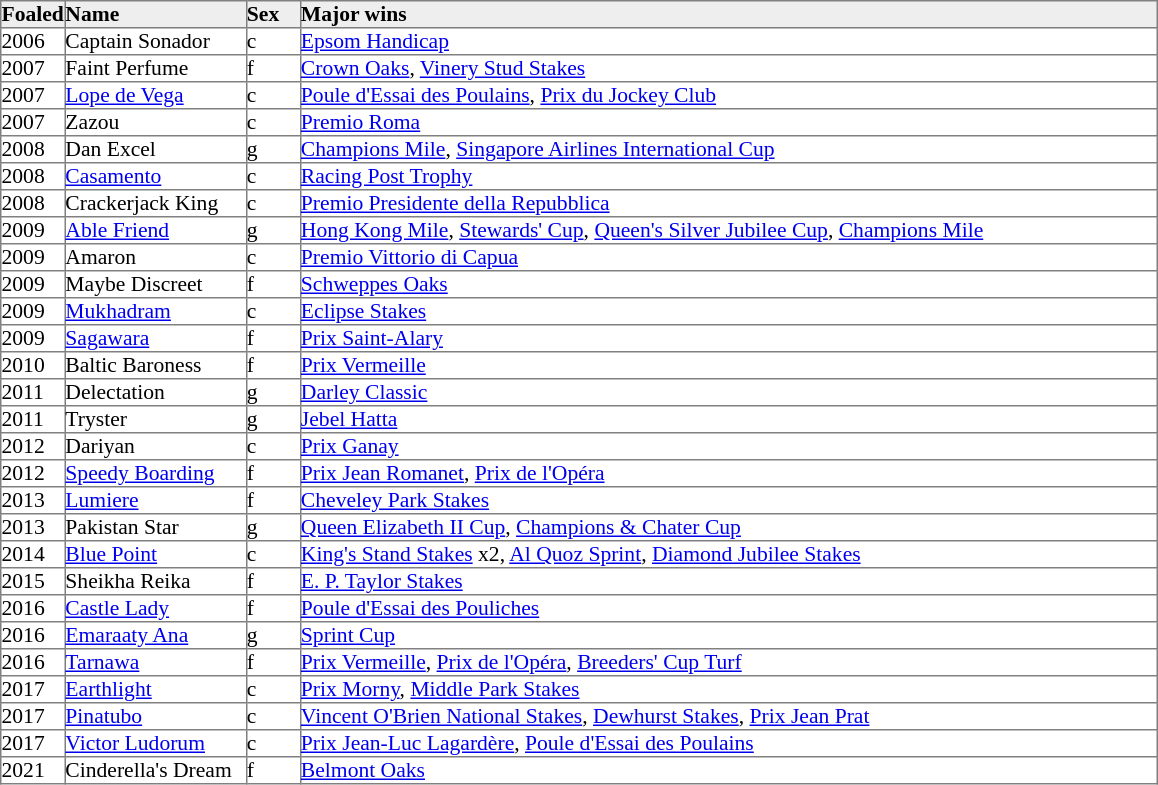<table border="1" cellpadding="0" style="border-collapse: collapse; font-size:90%">
<tr style="background:#eee;">
<td style="width:35px;"><strong>Foaled</strong></td>
<td style="width:120px;"><strong>Name</strong></td>
<td style="width:35px;"><strong>Sex</strong></td>
<td style="width:570px;"><strong>Major wins</strong></td>
</tr>
<tr>
<td>2006</td>
<td>Captain Sonador</td>
<td>c</td>
<td><a href='#'>Epsom Handicap</a></td>
</tr>
<tr>
<td>2007</td>
<td>Faint Perfume</td>
<td>f</td>
<td><a href='#'>Crown Oaks</a>, <a href='#'>Vinery Stud Stakes</a></td>
</tr>
<tr>
<td>2007</td>
<td><a href='#'>Lope de Vega</a></td>
<td>c</td>
<td><a href='#'>Poule d'Essai des Poulains</a>, <a href='#'>Prix du Jockey Club</a></td>
</tr>
<tr>
<td>2007</td>
<td>Zazou</td>
<td>c</td>
<td><a href='#'>Premio Roma</a></td>
</tr>
<tr>
<td>2008</td>
<td>Dan Excel</td>
<td>g</td>
<td><a href='#'>Champions Mile</a>, <a href='#'>Singapore Airlines International Cup</a></td>
</tr>
<tr>
<td>2008</td>
<td><a href='#'>Casamento</a></td>
<td>c</td>
<td><a href='#'>Racing Post Trophy</a></td>
</tr>
<tr>
<td>2008</td>
<td>Crackerjack King</td>
<td>c</td>
<td><a href='#'>Premio Presidente della Repubblica</a></td>
</tr>
<tr>
<td>2009</td>
<td><a href='#'>Able Friend</a></td>
<td>g</td>
<td><a href='#'>Hong Kong Mile</a>, <a href='#'>Stewards' Cup</a>, <a href='#'>Queen's Silver Jubilee Cup</a>, <a href='#'>Champions Mile</a></td>
</tr>
<tr>
<td>2009</td>
<td>Amaron</td>
<td>c</td>
<td><a href='#'>Premio Vittorio di Capua</a></td>
</tr>
<tr>
<td>2009</td>
<td>Maybe Discreet</td>
<td>f</td>
<td><a href='#'>Schweppes Oaks</a></td>
</tr>
<tr>
<td>2009</td>
<td><a href='#'>Mukhadram</a></td>
<td>c</td>
<td><a href='#'>Eclipse Stakes</a></td>
</tr>
<tr>
<td>2009</td>
<td><a href='#'>Sagawara</a></td>
<td>f</td>
<td><a href='#'>Prix Saint-Alary</a></td>
</tr>
<tr>
<td>2010</td>
<td>Baltic Baroness</td>
<td>f</td>
<td><a href='#'>Prix Vermeille</a></td>
</tr>
<tr>
<td>2011</td>
<td>Delectation</td>
<td>g</td>
<td><a href='#'>Darley Classic</a></td>
</tr>
<tr>
<td>2011</td>
<td>Tryster</td>
<td>g</td>
<td><a href='#'>Jebel Hatta</a></td>
</tr>
<tr>
<td>2012</td>
<td>Dariyan</td>
<td>c</td>
<td><a href='#'>Prix Ganay</a></td>
</tr>
<tr>
<td>2012</td>
<td><a href='#'>Speedy Boarding</a></td>
<td>f</td>
<td><a href='#'>Prix Jean Romanet</a>, <a href='#'>Prix de l'Opéra</a></td>
</tr>
<tr>
<td>2013</td>
<td><a href='#'>Lumiere</a></td>
<td>f</td>
<td><a href='#'>Cheveley Park Stakes</a></td>
</tr>
<tr>
<td>2013</td>
<td>Pakistan Star</td>
<td>g</td>
<td><a href='#'>Queen Elizabeth II Cup</a>, <a href='#'>Champions & Chater Cup</a></td>
</tr>
<tr>
<td>2014</td>
<td><a href='#'>Blue Point</a></td>
<td>c</td>
<td><a href='#'>King's Stand Stakes</a> x2, <a href='#'>Al Quoz Sprint</a>, <a href='#'>Diamond Jubilee Stakes</a></td>
</tr>
<tr>
<td>2015</td>
<td>Sheikha Reika</td>
<td>f</td>
<td><a href='#'>E. P. Taylor Stakes</a></td>
</tr>
<tr>
<td>2016</td>
<td><a href='#'>Castle Lady</a></td>
<td>f</td>
<td><a href='#'>Poule d'Essai des Pouliches</a></td>
</tr>
<tr>
<td>2016</td>
<td><a href='#'>Emaraaty Ana</a></td>
<td>g</td>
<td><a href='#'>Sprint Cup</a></td>
</tr>
<tr>
<td>2016</td>
<td><a href='#'>Tarnawa</a></td>
<td>f</td>
<td><a href='#'>Prix Vermeille</a>, <a href='#'>Prix de l'Opéra</a>, <a href='#'>Breeders' Cup Turf</a></td>
</tr>
<tr>
<td>2017</td>
<td><a href='#'>Earthlight</a></td>
<td>c</td>
<td><a href='#'>Prix Morny</a>, <a href='#'>Middle Park Stakes</a></td>
</tr>
<tr>
<td>2017</td>
<td><a href='#'>Pinatubo</a></td>
<td>c</td>
<td><a href='#'>Vincent O'Brien National Stakes</a>, <a href='#'>Dewhurst Stakes</a>, <a href='#'>Prix Jean Prat</a></td>
</tr>
<tr>
<td>2017</td>
<td><a href='#'>Victor Ludorum</a></td>
<td>c</td>
<td><a href='#'>Prix Jean-Luc Lagardère</a>, <a href='#'>Poule d'Essai des Poulains</a></td>
</tr>
<tr>
<td>2021</td>
<td>Cinderella's Dream</td>
<td>f</td>
<td><a href='#'>Belmont Oaks</a></td>
</tr>
</table>
